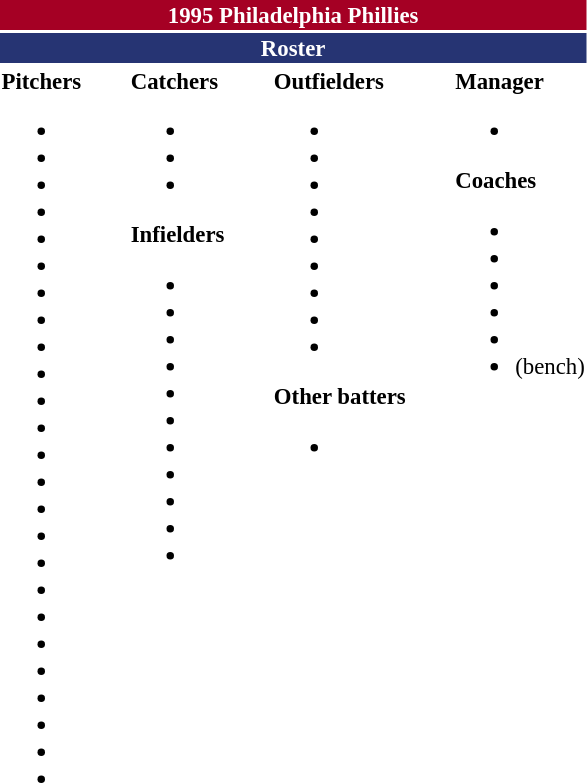<table class="toccolours" style="font-size: 95%;">
<tr>
<th colspan="10" style="background-color: #A50024; color: #FFFFFF; text-align: center;">1995 Philadelphia Phillies</th>
</tr>
<tr>
<td colspan="10" style="background-color: #263473; color: white; text-align: center;"><strong>Roster</strong></td>
</tr>
<tr>
<td valign="top"><strong>Pitchers</strong><br><ul><li></li><li></li><li></li><li></li><li></li><li></li><li></li><li></li><li></li><li></li><li></li><li></li><li></li><li></li><li></li><li></li><li></li><li></li><li></li><li></li><li></li><li></li><li></li><li></li><li></li></ul></td>
<td width="25px"></td>
<td valign="top"><strong>Catchers</strong><br><ul><li></li><li></li><li></li></ul><strong>Infielders</strong><ul><li></li><li></li><li></li><li></li><li></li><li></li><li></li><li></li><li></li><li></li><li></li></ul></td>
<td width="25px"></td>
<td valign="top"><strong>Outfielders</strong><br><ul><li></li><li></li><li></li><li></li><li></li><li></li><li></li><li></li><li></li></ul><strong>Other batters</strong><ul><li></li></ul></td>
<td width="25px"></td>
<td valign="top"><strong>Manager</strong><br><ul><li></li></ul><strong>Coaches</strong><ul><li></li><li></li><li></li><li></li><li></li><li> (bench)</li></ul></td>
</tr>
</table>
